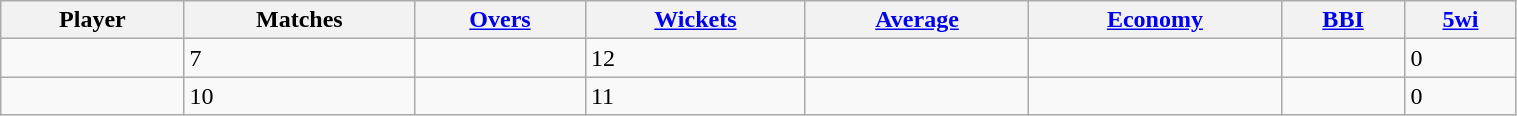<table class="wikitable sortable" style="width:80%;">
<tr>
<th>Player</th>
<th>Matches</th>
<th><a href='#'>Overs</a></th>
<th><a href='#'>Wickets</a></th>
<th><a href='#'>Average</a></th>
<th><a href='#'>Economy</a></th>
<th><a href='#'>BBI</a></th>
<th><a href='#'>5wi</a></th>
</tr>
<tr>
<td></td>
<td>7</td>
<td></td>
<td>12</td>
<td></td>
<td></td>
<td></td>
<td>0</td>
</tr>
<tr>
<td></td>
<td>10</td>
<td></td>
<td>11</td>
<td></td>
<td></td>
<td></td>
<td>0</td>
</tr>
</table>
